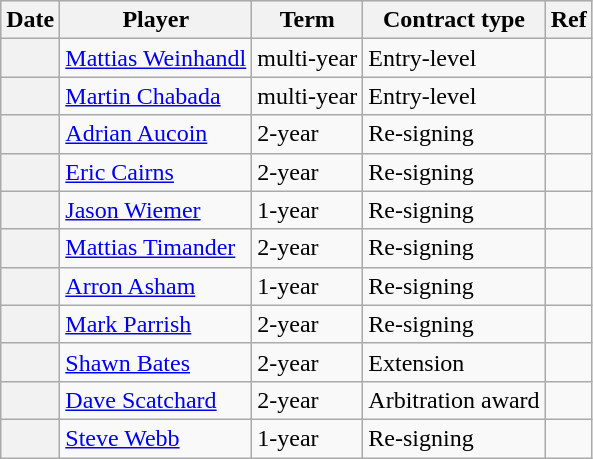<table class="wikitable plainrowheaders">
<tr style="background:#ddd; text-align:center;">
<th>Date</th>
<th>Player</th>
<th>Term</th>
<th>Contract type</th>
<th>Ref</th>
</tr>
<tr>
<th scope="row"></th>
<td><a href='#'>Mattias Weinhandl</a></td>
<td>multi-year</td>
<td>Entry-level</td>
<td></td>
</tr>
<tr>
<th scope="row"></th>
<td><a href='#'>Martin Chabada</a></td>
<td>multi-year</td>
<td>Entry-level</td>
<td></td>
</tr>
<tr>
<th scope="row"></th>
<td><a href='#'>Adrian Aucoin</a></td>
<td>2-year</td>
<td>Re-signing</td>
<td></td>
</tr>
<tr>
<th scope="row"></th>
<td><a href='#'>Eric Cairns</a></td>
<td>2-year</td>
<td>Re-signing</td>
<td></td>
</tr>
<tr>
<th scope="row"></th>
<td><a href='#'>Jason Wiemer</a></td>
<td>1-year</td>
<td>Re-signing</td>
<td></td>
</tr>
<tr>
<th scope="row"></th>
<td><a href='#'>Mattias Timander</a></td>
<td>2-year</td>
<td>Re-signing</td>
<td></td>
</tr>
<tr>
<th scope="row"></th>
<td><a href='#'>Arron Asham</a></td>
<td>1-year</td>
<td>Re-signing</td>
<td></td>
</tr>
<tr>
<th scope="row"></th>
<td><a href='#'>Mark Parrish</a></td>
<td>2-year</td>
<td>Re-signing</td>
<td></td>
</tr>
<tr>
<th scope="row"></th>
<td><a href='#'>Shawn Bates</a></td>
<td>2-year</td>
<td>Extension</td>
<td></td>
</tr>
<tr>
<th scope="row"></th>
<td><a href='#'>Dave Scatchard</a></td>
<td>2-year</td>
<td>Arbitration award</td>
<td></td>
</tr>
<tr>
<th scope="row"></th>
<td><a href='#'>Steve Webb</a></td>
<td>1-year</td>
<td>Re-signing</td>
<td></td>
</tr>
</table>
